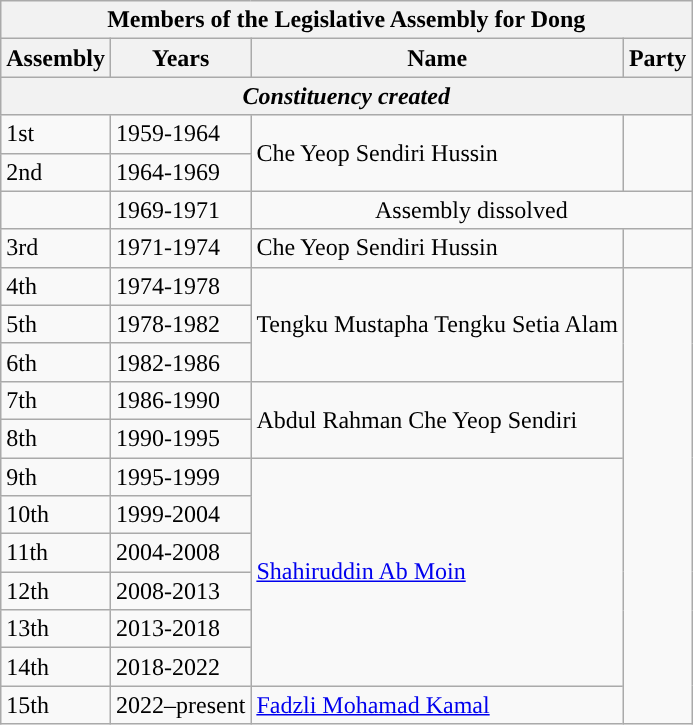<table class="wikitable">
<tr>
<th colspan="4">Members of the Legislative Assembly for Dong</th>
</tr>
<tr>
<th>Assembly</th>
<th>Years</th>
<th>Name</th>
<th>Party</th>
</tr>
<tr>
<th colspan="4"><em>Constituency created</em></th>
</tr>
<tr>
<td>1st</td>
<td>1959-1964</td>
<td rowspan="2">Che Yeop Sendiri Hussin</td>
<td rowspan="2"></td>
</tr>
<tr>
<td>2nd</td>
<td>1964-1969</td>
</tr>
<tr>
<td></td>
<td>1969-1971</td>
<td colspan=2 align=center>Assembly dissolved</td>
</tr>
<tr>
<td>3rd</td>
<td>1971-1974</td>
<td>Che Yeop Sendiri Hussin</td>
<td></td>
</tr>
<tr>
<td>4th</td>
<td>1974-1978</td>
<td rowspan="3">Tengku Mustapha Tengku Setia Alam</td>
<td rowspan="12"></td>
</tr>
<tr>
<td>5th</td>
<td>1978-1982</td>
</tr>
<tr>
<td>6th</td>
<td>1982-1986</td>
</tr>
<tr>
<td>7th</td>
<td>1986-1990</td>
<td rowspan="2">Abdul Rahman Che Yeop Sendiri</td>
</tr>
<tr>
<td>8th</td>
<td>1990-1995</td>
</tr>
<tr>
<td>9th</td>
<td>1995-1999</td>
<td rowspan="6"><a href='#'>Shahiruddin Ab Moin</a></td>
</tr>
<tr>
<td>10th</td>
<td>1999-2004</td>
</tr>
<tr>
<td>11th</td>
<td>2004-2008</td>
</tr>
<tr>
<td>12th</td>
<td>2008-2013</td>
</tr>
<tr>
<td>13th</td>
<td>2013-2018</td>
</tr>
<tr>
<td>14th</td>
<td>2018-2022</td>
</tr>
<tr>
<td>15th</td>
<td>2022–present</td>
<td><a href='#'>Fadzli Mohamad Kamal</a></td>
</tr>
</table>
